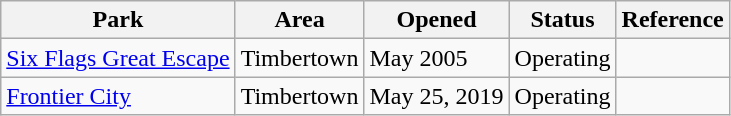<table class="wikitable sortable">
<tr>
<th>Park</th>
<th>Area</th>
<th>Opened</th>
<th>Status</th>
<th>Reference</th>
</tr>
<tr>
<td><a href='#'>Six Flags Great Escape</a></td>
<td>Timbertown</td>
<td>May 2005</td>
<td>Operating</td>
<td></td>
</tr>
<tr>
<td><a href='#'>Frontier City</a></td>
<td>Timbertown</td>
<td>May 25, 2019</td>
<td>Operating</td>
<td></td>
</tr>
</table>
